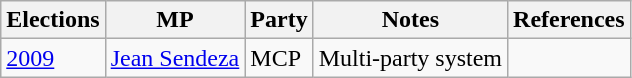<table class="wikitable">
<tr>
<th>Elections</th>
<th>MP</th>
<th>Party</th>
<th>Notes</th>
<th>References</th>
</tr>
<tr>
<td><a href='#'>2009</a></td>
<td><a href='#'>Jean Sendeza</a></td>
<td>MCP</td>
<td>Multi-party system</td>
<td></td>
</tr>
</table>
